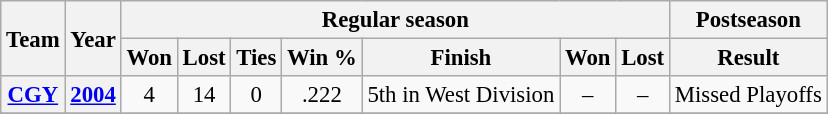<table class="wikitable" style="font-size: 95%; text-align:center;">
<tr>
<th rowspan="2">Team</th>
<th rowspan="2">Year</th>
<th colspan="7">Regular season</th>
<th colspan="3">Postseason</th>
</tr>
<tr>
<th>Won</th>
<th>Lost</th>
<th>Ties</th>
<th>Win %</th>
<th>Finish</th>
<th>Won</th>
<th>Lost</th>
<th>Result</th>
</tr>
<tr>
<th><a href='#'>CGY</a></th>
<th><a href='#'>2004</a></th>
<td>4</td>
<td>14</td>
<td>0</td>
<td>.222</td>
<td>5th in West Division</td>
<td>–</td>
<td>–</td>
<td>Missed Playoffs</td>
</tr>
<tr>
</tr>
</table>
